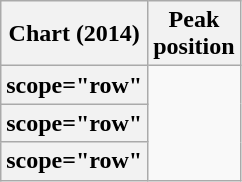<table class="wikitable sortable plainrowheaders" style="text-align:center">
<tr>
<th scope="col">Chart (2014)</th>
<th scope="col">Peak<br>position</th>
</tr>
<tr>
<th>scope="row"</th>
</tr>
<tr>
<th>scope="row"</th>
</tr>
<tr>
<th>scope="row"</th>
</tr>
</table>
